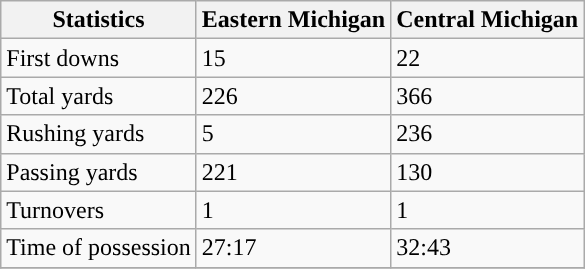<table class="wikitable">
<tr>
<th>Statistics</th>
<th>Eastern Michigan</th>
<th>Central Michigan</th>
</tr>
<tr>
<td>First downs</td>
<td>15</td>
<td>22</td>
</tr>
<tr>
<td>Total yards</td>
<td>226</td>
<td>366</td>
</tr>
<tr>
<td>Rushing yards</td>
<td>5</td>
<td>236</td>
</tr>
<tr>
<td>Passing yards</td>
<td>221</td>
<td>130</td>
</tr>
<tr>
<td>Turnovers</td>
<td>1</td>
<td>1</td>
</tr>
<tr>
<td>Time of possession</td>
<td>27:17</td>
<td>32:43</td>
</tr>
<tr>
</tr>
</table>
